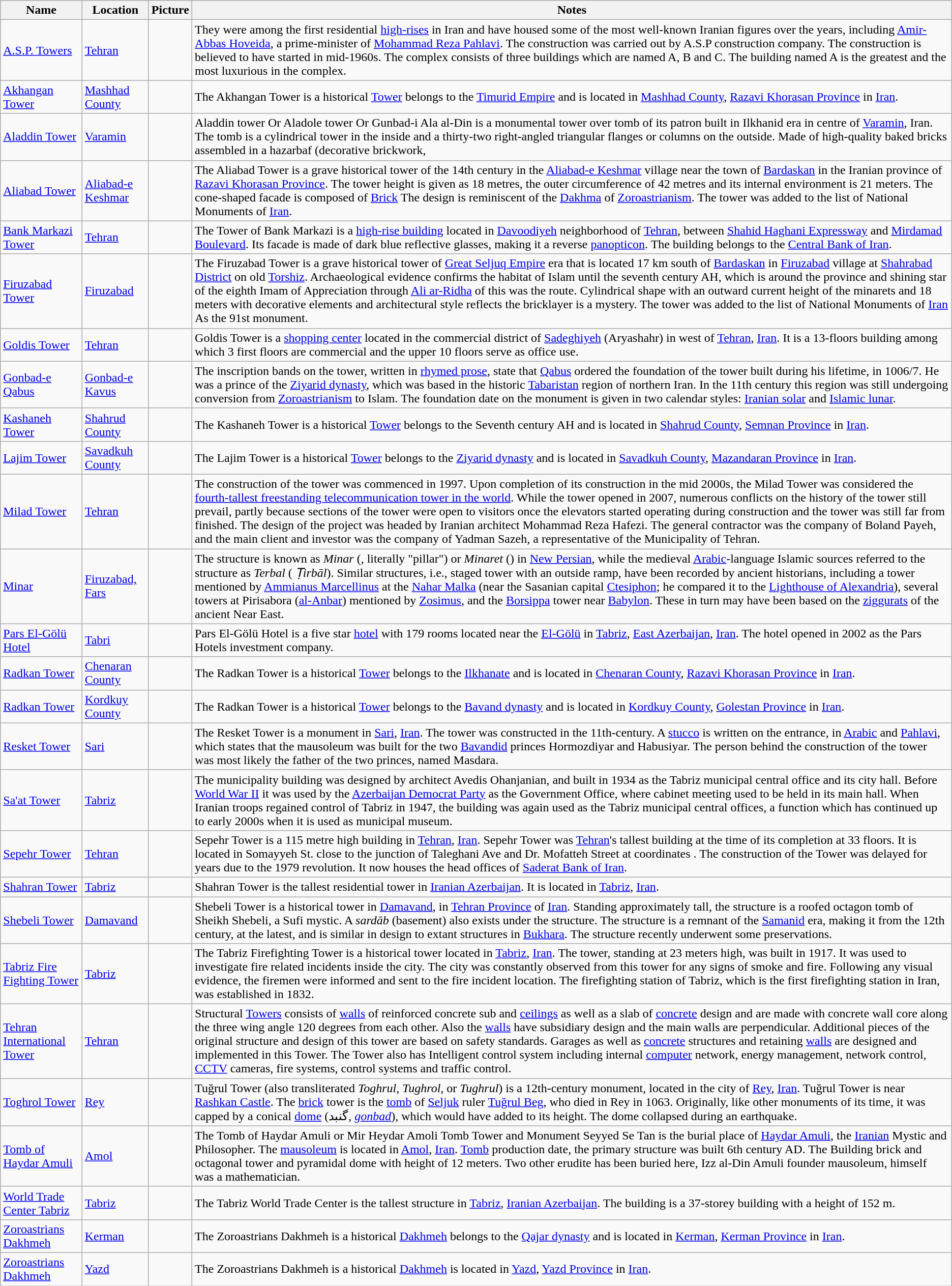<table class="wikitable">
<tr>
<th>Name</th>
<th>Location</th>
<th>Picture</th>
<th>Notes</th>
</tr>
<tr>
<td><a href='#'>A.S.P. Towers</a></td>
<td><a href='#'>Tehran</a></td>
<td align="center"></td>
<td>They were among the first residential <a href='#'>high-rises</a> in Iran and have housed some of the most well-known Iranian figures over the years, including <a href='#'>Amir-Abbas Hoveida</a>, a prime-minister of <a href='#'>Mohammad Reza Pahlavi</a>. The construction was carried out by A.S.P construction company. The construction is believed to have started in mid-1960s. The complex consists of three buildings which are named A, B and C. The building named A is the greatest and the most luxurious in the complex.</td>
</tr>
<tr>
<td><a href='#'>Akhangan Tower</a></td>
<td><a href='#'>Mashhad County</a></td>
<td align="center"></td>
<td>The Akhangan Tower is a historical <a href='#'>Tower</a> belongs to the <a href='#'>Timurid Empire</a> and is located in <a href='#'>Mashhad County</a>, <a href='#'>Razavi Khorasan Province</a> in <a href='#'>Iran</a>.</td>
</tr>
<tr>
<td><a href='#'>Aladdin Tower</a></td>
<td><a href='#'>Varamin</a></td>
<td align="center"></td>
<td>Aladdin tower Or Aladole tower Or Gunbad-i Ala al-Din is a monumental tower over tomb of its patron built in Ilkhanid era in centre of  <a href='#'>Varamin</a>, Iran. The tomb is a cylindrical tower in the inside and a thirty-two right-angled triangular flanges or columns on the outside. Made of high-quality baked bricks assembled in a hazarbaf (decorative brickwork,</td>
</tr>
<tr>
<td><a href='#'>Aliabad Tower</a></td>
<td><a href='#'>Aliabad-e Keshmar</a></td>
<td align="center"></td>
<td>The Aliabad Tower is a grave historical tower of the 14th century in the <a href='#'>Aliabad-e Keshmar</a> village near the town of <a href='#'>Bardaskan</a> in the Iranian province of <a href='#'>Razavi Khorasan Province</a>. The tower height is given as 18 metres, the outer circumference of 42 metres and its internal environment is 21 meters. The cone-shaped facade is composed of <a href='#'>Brick</a> The design is reminiscent of the <a href='#'>Dakhma</a> of <a href='#'>Zoroastrianism</a>. The tower was added to the list of National Monuments of <a href='#'>Iran</a>.</td>
</tr>
<tr>
<td><a href='#'>Bank Markazi Tower</a></td>
<td><a href='#'>Tehran</a></td>
<td align="center"></td>
<td>The Tower of Bank Markazi is a <a href='#'>high-rise building</a> located in <a href='#'>Davoodiyeh</a> neighborhood of <a href='#'>Tehran</a>, between <a href='#'>Shahid Haghani Expressway</a> and <a href='#'>Mirdamad Boulevard</a>. Its facade is made of dark blue reflective glasses, making it a reverse <a href='#'>panopticon</a>. The building belongs to the <a href='#'>Central Bank of Iran</a>.</td>
</tr>
<tr>
<td><a href='#'>Firuzabad Tower</a></td>
<td><a href='#'>Firuzabad</a></td>
<td align="center"></td>
<td>The Firuzabad Tower is a grave historical tower of <a href='#'>Great Seljuq Empire</a> era that is located 17 km south of <a href='#'>Bardaskan</a> in <a href='#'>Firuzabad</a> village at <a href='#'>Shahrabad District</a> on old <a href='#'>Torshiz</a>. Archaeological evidence confirms the habitat of Islam until the seventh century AH, which is around the province and shining star of the eighth Imam of Appreciation through <a href='#'>Ali ar-Ridha</a> of this was the route. Cylindrical shape with an outward current height of the minarets and 18 meters with decorative elements and architectural style reflects the bricklayer is a mystery. The tower was added to the list of National Monuments of <a href='#'>Iran</a> As the 91st monument.</td>
</tr>
<tr>
<td><a href='#'>Goldis Tower</a></td>
<td><a href='#'>Tehran</a></td>
<td></td>
<td>Goldis Tower is a <a href='#'>shopping center</a> located in the commercial district of <a href='#'>Sadeghiyeh</a> (Aryashahr) in west of <a href='#'>Tehran</a>, <a href='#'>Iran</a>. It is a 13-floors building among which 3 first floors are commercial and the upper 10 floors serve as office use.</td>
</tr>
<tr>
<td><a href='#'>Gonbad-e Qabus</a></td>
<td><a href='#'>Gonbad-e Kavus</a></td>
<td align="center"></td>
<td>The inscription bands on the tower, written in <a href='#'>rhymed prose</a>, state that <a href='#'>Qabus</a> ordered the foundation of the tower built during his lifetime, in 1006/7. He was a prince of the <a href='#'>Ziyarid dynasty</a>, which was based in the historic <a href='#'>Tabaristan</a> region of northern Iran. In the 11th century this region was still undergoing conversion from <a href='#'>Zoroastrianism</a> to Islam. The foundation date on the monument is given in two calendar styles: <a href='#'>Iranian solar</a> and <a href='#'>Islamic lunar</a>.</td>
</tr>
<tr>
<td><a href='#'>Kashaneh Tower</a></td>
<td><a href='#'>Shahrud County</a></td>
<td align="center"></td>
<td>The Kashaneh Tower is a historical <a href='#'>Tower</a> belongs to the Seventh century AH and is located in <a href='#'>Shahrud County</a>, <a href='#'>Semnan Province</a> in <a href='#'>Iran</a>.</td>
</tr>
<tr>
<td><a href='#'>Lajim Tower</a></td>
<td><a href='#'>Savadkuh County</a></td>
<td align="center"></td>
<td>The Lajim Tower is a historical <a href='#'>Tower</a> belongs to the <a href='#'>Ziyarid dynasty</a> and is located in <a href='#'>Savadkuh County</a>, <a href='#'>Mazandaran Province</a> in <a href='#'>Iran</a>.</td>
</tr>
<tr>
<td><a href='#'>Milad Tower</a></td>
<td><a href='#'>Tehran</a></td>
<td align="center"></td>
<td>The construction of the tower was commenced in 1997. Upon completion of its construction in the mid 2000s, the Milad Tower was considered the <a href='#'>fourth-tallest freestanding telecommunication tower in the world</a>. While the tower opened in 2007, numerous conflicts on the history of the tower still prevail, partly because sections of the tower were open to visitors once the elevators started operating during construction and the tower was still far from finished. The design of the project was headed by Iranian architect Mohammad Reza Hafezi. The general contractor was the company of Boland Payeh, and the main client and investor was the company of Yadman Sazeh, a representative of the Municipality of Tehran.</td>
</tr>
<tr>
<td><a href='#'>Minar</a></td>
<td><a href='#'>Firuzabad, Fars</a></td>
<td align="center"></td>
<td>The structure is known as <em>Minar</em> (, literally "pillar") or <em>Minaret</em> () in <a href='#'>New Persian</a>, while the medieval <a href='#'>Arabic</a>-language Islamic sources referred to the structure as <em>Terbal</em> ( <em>Ṭirbāl</em>). Similar structures, i.e., staged tower with an outside ramp, have been recorded by ancient historians, including a tower mentioned by <a href='#'>Ammianus Marcellinus</a> at the <a href='#'>Nahar Malka</a> (near the Sasanian capital <a href='#'>Ctesiphon</a>; he compared it to the <a href='#'>Lighthouse of Alexandria</a>), several towers at Pirisabora (<a href='#'>al-Anbar</a>) mentioned by <a href='#'>Zosimus</a>, and the <a href='#'>Borsippa</a> tower near <a href='#'>Babylon</a>. These in turn may have been based on the <a href='#'>ziggurats</a> of the ancient Near East.</td>
</tr>
<tr>
<td><a href='#'>Pars El-Gölü Hotel</a></td>
<td><a href='#'>Tabri</a></td>
<td align="center"></td>
<td>Pars El-Gölü Hotel is a five star <a href='#'>hotel</a> with 179 rooms located near the <a href='#'>El-Gölü</a> in <a href='#'>Tabriz</a>, <a href='#'>East Azerbaijan</a>, <a href='#'>Iran</a>. The hotel opened in 2002 as the Pars Hotels investment company.</td>
</tr>
<tr>
<td><a href='#'>Radkan Tower</a></td>
<td><a href='#'>Chenaran County</a></td>
<td align="center"></td>
<td>The Radkan Tower is a historical <a href='#'>Tower</a> belongs to the <a href='#'>Ilkhanate</a> and is located in <a href='#'>Chenaran County</a>, <a href='#'>Razavi Khorasan Province</a> in <a href='#'>Iran</a>.</td>
</tr>
<tr>
<td><a href='#'>Radkan Tower</a></td>
<td><a href='#'>Kordkuy County</a></td>
<td align="center"></td>
<td>The Radkan Tower is a historical <a href='#'>Tower</a> belongs to the <a href='#'>Bavand dynasty</a> and is located in <a href='#'>Kordkuy County</a>, <a href='#'>Golestan Province</a> in <a href='#'>Iran</a>.</td>
</tr>
<tr>
<td><a href='#'>Resket Tower</a></td>
<td><a href='#'>Sari</a></td>
<td align="center"></td>
<td>The Resket Tower is a monument in <a href='#'>Sari</a>, <a href='#'>Iran</a>. The tower was constructed in the 11th-century.  A <a href='#'>stucco</a> is written on the entrance, in <a href='#'>Arabic</a> and <a href='#'>Pahlavi</a>, which states that the mausoleum was built for the two <a href='#'>Bavandid</a> princes Hormozdiyar and Habusiyar. The person behind the construction of the tower was most likely the father of the two princes, named Masdara.</td>
</tr>
<tr>
<td><a href='#'>Sa'at Tower</a></td>
<td><a href='#'>Tabriz</a></td>
<td align="center"></td>
<td>The municipality building was designed by architect Avedis Ohanjanian, and built in 1934 as the Tabriz municipal central office and its city hall. Before <a href='#'>World War II</a> it was used by the <a href='#'>Azerbaijan Democrat Party</a> as the Government Office, where cabinet meeting used to be held in its main hall. When Iranian troops regained control of Tabriz in 1947, the building was again used as the Tabriz municipal central offices, a function which has continued up to early 2000s when it is used as municipal museum.</td>
</tr>
<tr>
<td><a href='#'>Sepehr Tower</a></td>
<td><a href='#'>Tehran</a></td>
<td align="center"></td>
<td>Sepehr Tower is a 115 metre high building in <a href='#'>Tehran</a>, <a href='#'>Iran</a>. Sepehr Tower was <a href='#'>Tehran</a>'s tallest building at the time of its completion at 33 floors. It is located in Somayyeh St. close to the junction of Taleghani Ave and Dr. Mofatteh Street at coordinates . The construction of the Tower was delayed for years due to the 1979 revolution. It now houses the head offices of <a href='#'>Saderat Bank of Iran</a>.</td>
</tr>
<tr>
<td><a href='#'>Shahran Tower</a></td>
<td><a href='#'>Tabriz</a></td>
<td align="center"></td>
<td>Shahran Tower is the tallest residential tower in <a href='#'>Iranian Azerbaijan</a>. It is located in <a href='#'>Tabriz</a>, <a href='#'>Iran</a>.</td>
</tr>
<tr>
<td><a href='#'>Shebeli Tower</a></td>
<td><a href='#'>Damavand</a></td>
<td align="center"></td>
<td>Shebeli Tower is a historical tower in <a href='#'>Damavand</a>, in <a href='#'>Tehran Province</a> of <a href='#'>Iran</a>. Standing approximately  tall, the structure is a roofed octagon tomb of Sheikh Shebeli, a Sufi mystic. A <em>sardāb</em> (basement) also exists under the structure. The structure is a remnant of the <a href='#'>Samanid</a> era, making it from the 12th century, at the latest, and is similar in design to extant structures in <a href='#'>Bukhara</a>. The structure recently underwent some preservations.</td>
</tr>
<tr>
<td><a href='#'>Tabriz Fire Fighting Tower</a></td>
<td><a href='#'>Tabriz</a></td>
<td align="center"></td>
<td>The Tabriz Firefighting Tower is a historical tower located in <a href='#'>Tabriz</a>, <a href='#'>Iran</a>. The tower, standing at 23 meters high, was built in 1917. It was used to investigate fire related incidents inside the city. The city was constantly observed from this tower for any signs of smoke and fire. Following any visual evidence, the firemen were informed and sent to the fire incident location. The firefighting station of Tabriz, which is the first firefighting station in Iran, was established in 1832.</td>
</tr>
<tr>
<td><a href='#'>Tehran International Tower</a></td>
<td><a href='#'>Tehran</a></td>
<td align="center"></td>
<td>Structural <a href='#'>Towers</a> consists of <a href='#'>walls</a> of reinforced concrete sub and <a href='#'>ceilings</a> as well as a slab of <a href='#'>concrete</a> design and are made with concrete wall core along the three wing angle 120 degrees from each other. Also the <a href='#'>walls</a> have subsidiary design and the main walls are perpendicular. Additional pieces of the original structure and design of this tower are based on safety standards. Garages as well as <a href='#'>concrete</a> structures and retaining <a href='#'>walls</a> are designed and implemented in this Tower. The Tower also has Intelligent control system including internal <a href='#'>computer</a> network, energy management, network control, <a href='#'>CCTV</a> cameras, fire systems, control systems and traffic control.</td>
</tr>
<tr>
<td><a href='#'>Toghrol Tower</a></td>
<td><a href='#'>Rey</a></td>
<td align="center"></td>
<td>Tuğrul Tower (also transliterated <em>Toghrul</em>, <em>Tughrol</em>, or <em>Tughrul</em>) is a 12th-century monument, located in the city of <a href='#'>Rey</a>, <a href='#'>Iran</a>. Tuğrul Tower is near <a href='#'>Rashkan Castle</a>. The  <a href='#'>brick</a> tower is the <a href='#'>tomb</a> of <a href='#'>Seljuk</a> ruler <a href='#'>Tuğrul Beg</a>, who died in Rey in 1063. Originally, like other monuments of its time, it was capped by a conical <a href='#'>dome</a> (گنبد, <em><a href='#'>gonbad</a></em>), which would have added to its height. The dome collapsed during an earthquake.</td>
</tr>
<tr>
<td><a href='#'>Tomb of Haydar Amuli</a></td>
<td><a href='#'>Amol</a></td>
<td align="center"></td>
<td>The Tomb of Haydar Amuli or Mir Heydar Amoli Tomb Tower and Monument Seyyed Se Tan is the burial place of <a href='#'>Haydar Amuli</a>, the <a href='#'>Iranian</a> Mystic and Philosopher. The <a href='#'>mausoleum</a> is located in <a href='#'>Amol</a>, <a href='#'>Iran</a>. <a href='#'>Tomb</a> production date, the primary structure was built 6th century AD. The Building brick and octagonal tower and pyramidal dome with height of 12 meters. Two other erudite has been buried here, Izz al-Din Amuli founder mausoleum, himself was a mathematician.</td>
</tr>
<tr>
<td><a href='#'>World Trade Center Tabriz</a></td>
<td><a href='#'>Tabriz</a></td>
<td align="center"></td>
<td>The Tabriz World Trade Center is the tallest structure in <a href='#'>Tabriz</a>, <a href='#'>Iranian Azerbaijan</a>. The building is a 37-storey building with a height of 152 m.</td>
</tr>
<tr>
<td><a href='#'>Zoroastrians Dakhmeh</a></td>
<td><a href='#'>Kerman</a></td>
<td align="center"></td>
<td>The Zoroastrians Dakhmeh is a historical <a href='#'>Dakhmeh</a> belongs to the <a href='#'>Qajar dynasty</a> and is located in <a href='#'>Kerman</a>, <a href='#'>Kerman Province</a> in <a href='#'>Iran</a>.</td>
</tr>
<tr>
<td><a href='#'>Zoroastrians Dakhmeh</a></td>
<td><a href='#'>Yazd</a></td>
<td align="center"></td>
<td>The Zoroastrians Dakhmeh is a historical <a href='#'>Dakhmeh</a> is located in <a href='#'>Yazd</a>, <a href='#'>Yazd Province</a> in <a href='#'>Iran</a>.</td>
</tr>
</table>
